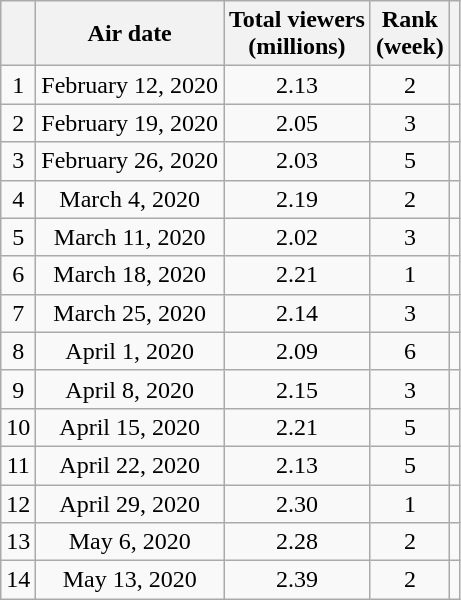<table class="wikitable sortable" style="text-align:center;">
<tr>
<th></th>
<th>Air date</th>
<th>Total viewers<br>(millions)</th>
<th>Rank<br>(week)</th>
<th></th>
</tr>
<tr>
<td>1</td>
<td>February 12, 2020</td>
<td>2.13</td>
<td>2</td>
<td></td>
</tr>
<tr>
<td>2</td>
<td>February 19, 2020</td>
<td>2.05</td>
<td>3</td>
<td></td>
</tr>
<tr>
<td>3</td>
<td>February 26, 2020</td>
<td>2.03</td>
<td>5</td>
<td></td>
</tr>
<tr>
<td>4</td>
<td>March 4, 2020</td>
<td>2.19</td>
<td>2</td>
<td></td>
</tr>
<tr>
<td>5</td>
<td>March 11, 2020</td>
<td>2.02</td>
<td>3</td>
<td></td>
</tr>
<tr>
<td>6</td>
<td>March 18, 2020</td>
<td>2.21</td>
<td>1</td>
<td></td>
</tr>
<tr>
<td>7</td>
<td>March 25, 2020</td>
<td>2.14</td>
<td>3</td>
<td></td>
</tr>
<tr>
<td>8</td>
<td>April 1, 2020</td>
<td>2.09</td>
<td>6</td>
<td></td>
</tr>
<tr>
<td>9</td>
<td>April 8, 2020</td>
<td>2.15</td>
<td>3</td>
<td></td>
</tr>
<tr>
<td>10</td>
<td>April 15, 2020</td>
<td>2.21</td>
<td>5</td>
<td></td>
</tr>
<tr>
<td>11</td>
<td>April 22, 2020</td>
<td>2.13</td>
<td>5</td>
<td></td>
</tr>
<tr>
<td>12</td>
<td>April 29, 2020</td>
<td>2.30</td>
<td>1</td>
<td></td>
</tr>
<tr>
<td>13</td>
<td>May 6, 2020</td>
<td>2.28</td>
<td>2</td>
<td></td>
</tr>
<tr>
<td>14</td>
<td>May 13, 2020</td>
<td>2.39</td>
<td>2</td>
<td></td>
</tr>
</table>
